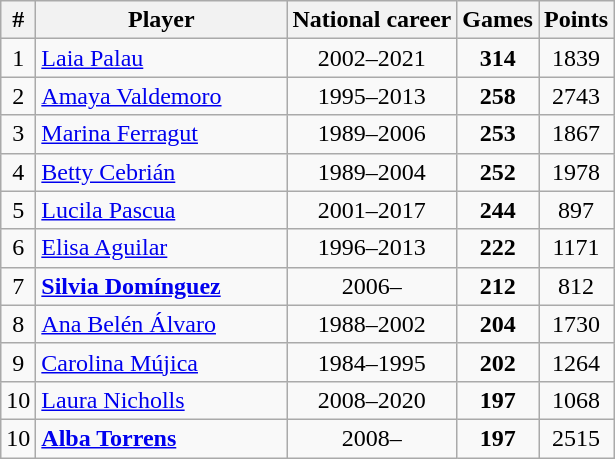<table class="wikitable sortable" style="text-align:center;">
<tr>
<th>#</th>
<th style="width:160px;">Player</th>
<th>National career</th>
<th>Games</th>
<th>Points</th>
</tr>
<tr>
<td>1</td>
<td align=left><a href='#'>Laia Palau</a></td>
<td>2002–2021</td>
<td><strong>314</strong></td>
<td>1839</td>
</tr>
<tr>
<td>2</td>
<td align=left><a href='#'>Amaya Valdemoro</a></td>
<td>1995–2013</td>
<td><strong>258</strong></td>
<td>2743</td>
</tr>
<tr>
<td>3</td>
<td align=left><a href='#'>Marina Ferragut</a></td>
<td>1989–2006</td>
<td><strong>253</strong></td>
<td>1867</td>
</tr>
<tr>
<td>4</td>
<td align=left><a href='#'>Betty Cebrián</a></td>
<td>1989–2004</td>
<td><strong>252</strong></td>
<td>1978</td>
</tr>
<tr>
<td>5</td>
<td align=left><a href='#'>Lucila Pascua</a></td>
<td>2001–2017</td>
<td><strong>244</strong></td>
<td>897</td>
</tr>
<tr>
<td>6</td>
<td align=left><a href='#'>Elisa Aguilar</a></td>
<td>1996–2013</td>
<td><strong>222</strong></td>
<td>1171</td>
</tr>
<tr>
<td>7</td>
<td align=left><strong><a href='#'>Silvia Domínguez</a></strong></td>
<td>2006–</td>
<td><strong>212</strong></td>
<td>812</td>
</tr>
<tr>
<td>8</td>
<td align=left><a href='#'>Ana Belén Álvaro</a></td>
<td>1988–2002</td>
<td><strong>204</strong></td>
<td>1730</td>
</tr>
<tr>
<td>9</td>
<td align=left><a href='#'>Carolina Mújica</a></td>
<td>1984–1995</td>
<td><strong>202</strong></td>
<td>1264</td>
</tr>
<tr>
<td>10</td>
<td align=left><a href='#'>Laura Nicholls</a></td>
<td>2008–2020</td>
<td><strong>197</strong></td>
<td>1068</td>
</tr>
<tr>
<td>10</td>
<td align=left><strong><a href='#'>Alba Torrens</a></strong></td>
<td>2008–</td>
<td><strong>197</strong></td>
<td>2515</td>
</tr>
</table>
